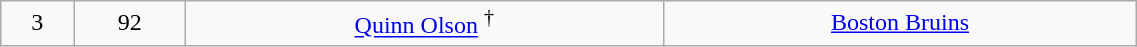<table class="wikitable" width="60%">
<tr align="center" bgcolor="">
<td>3</td>
<td>92</td>
<td><a href='#'>Quinn Olson</a> <sup>†</sup></td>
<td><a href='#'>Boston Bruins</a></td>
</tr>
</table>
